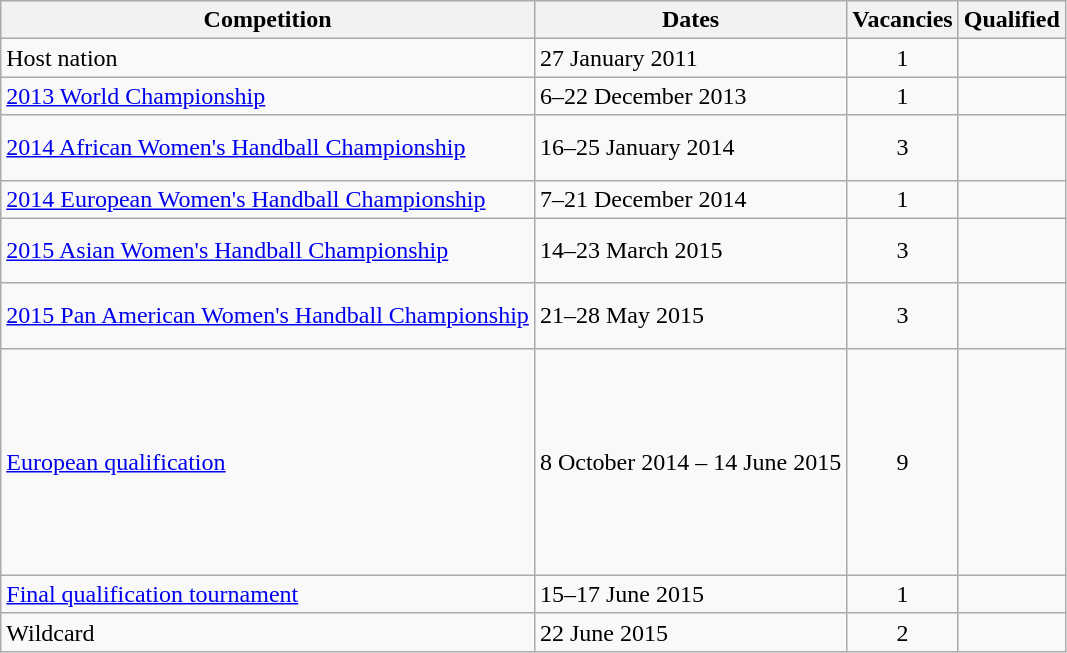<table class="wikitable">
<tr>
<th>Competition</th>
<th>Dates</th>
<th>Vacancies</th>
<th>Qualified</th>
</tr>
<tr>
<td>Host nation</td>
<td>27 January 2011</td>
<td align="center">1</td>
<td></td>
</tr>
<tr>
<td><a href='#'>2013 World Championship</a></td>
<td>6–22 December 2013</td>
<td align="center">1</td>
<td></td>
</tr>
<tr>
<td><a href='#'>2014 African Women's Handball Championship</a></td>
<td>16–25 January 2014</td>
<td align="center">3</td>
<td><br><br></td>
</tr>
<tr>
<td><a href='#'>2014 European Women's Handball Championship</a></td>
<td>7–21 December 2014</td>
<td align="center">1</td>
<td></td>
</tr>
<tr>
<td><a href='#'>2015 Asian Women's Handball Championship</a></td>
<td>14–23 March 2015</td>
<td align="center">3</td>
<td><br><br></td>
</tr>
<tr>
<td><a href='#'>2015 Pan American Women's Handball Championship</a></td>
<td>21–28 May 2015</td>
<td align="center">3</td>
<td><br><br></td>
</tr>
<tr>
<td><a href='#'>European qualification</a></td>
<td>8 October 2014 – 14 June 2015</td>
<td align="center">9</td>
<td><br><br><br><br><br><br><br><br></td>
</tr>
<tr>
<td><a href='#'>Final qualification tournament</a></td>
<td>15–17 June 2015</td>
<td align="center">1</td>
<td></td>
</tr>
<tr>
<td>Wildcard</td>
<td>22 June 2015</td>
<td align="center">2</td>
<td><br></td>
</tr>
</table>
